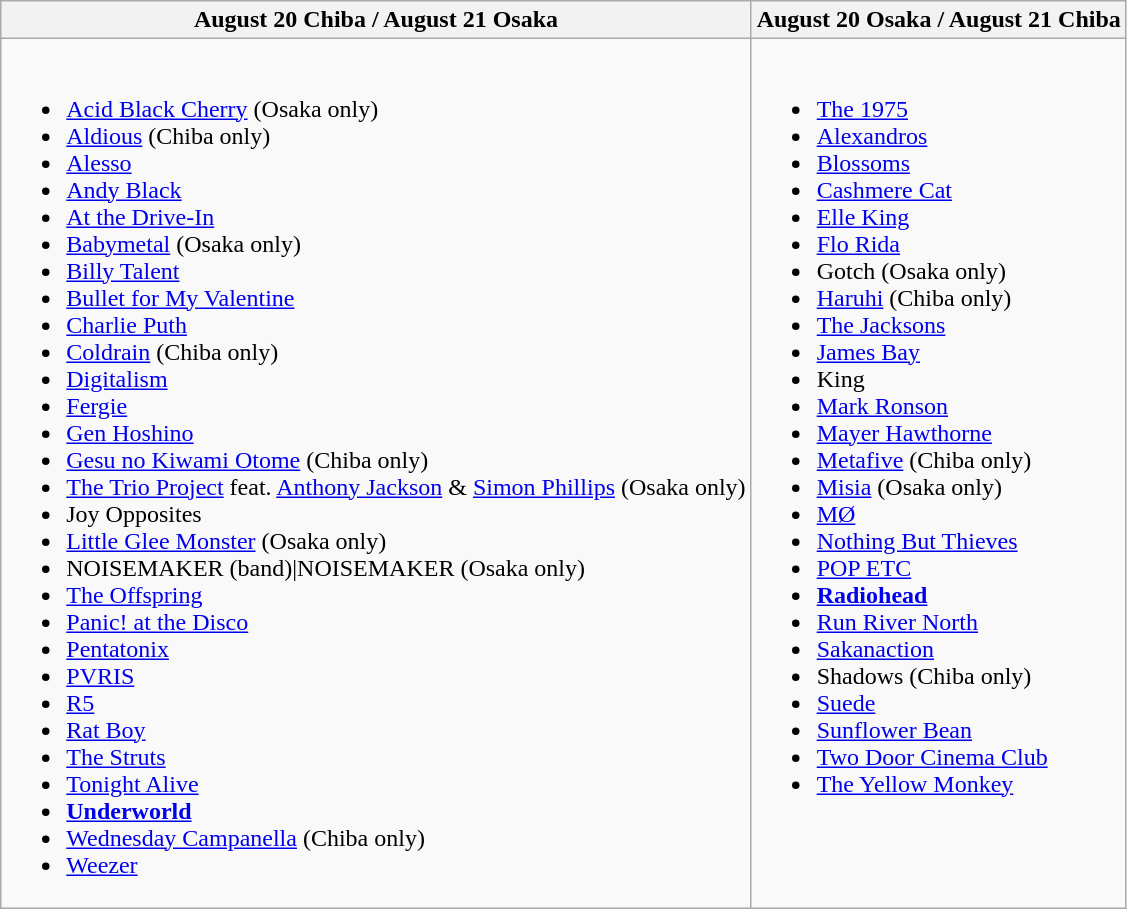<table class="wikitable">
<tr>
<th>August 20 Chiba / August 21 Osaka</th>
<th>August 20 Osaka / August 21 Chiba</th>
</tr>
<tr valign="top">
<td><br><ul><li><a href='#'>Acid Black Cherry</a> (Osaka only)</li><li><a href='#'>Aldious</a> (Chiba only)</li><li><a href='#'>Alesso</a></li><li><a href='#'>Andy Black</a></li><li><a href='#'>At the Drive-In</a></li><li><a href='#'>Babymetal</a> (Osaka only)</li><li><a href='#'>Billy Talent</a></li><li><a href='#'>Bullet for My Valentine</a></li><li><a href='#'>Charlie Puth</a></li><li><a href='#'>Coldrain</a> (Chiba only)</li><li><a href='#'>Digitalism</a></li><li><a href='#'>Fergie</a></li><li><a href='#'>Gen Hoshino</a></li><li><a href='#'>Gesu no Kiwami Otome</a> (Chiba only)</li><li><a href='#'>The Trio Project</a> feat. <a href='#'>Anthony Jackson</a> & <a href='#'>Simon Phillips</a> (Osaka only)</li><li>Joy Opposites</li><li><a href='#'>Little Glee Monster</a> (Osaka only)</li><li>NOISEMAKER (band)|NOISEMAKER (Osaka only)</li><li><a href='#'>The Offspring</a></li><li><a href='#'>Panic! at the Disco</a></li><li><a href='#'>Pentatonix</a></li><li><a href='#'>PVRIS</a></li><li><a href='#'>R5</a></li><li><a href='#'>Rat Boy</a></li><li><a href='#'>The Struts</a></li><li><a href='#'>Tonight Alive</a></li><li><strong><a href='#'>Underworld</a></strong></li><li><a href='#'>Wednesday Campanella</a> (Chiba only)</li><li><a href='#'>Weezer</a></li></ul></td>
<td><br><ul><li><a href='#'>The 1975</a></li><li><a href='#'>Alexandros</a></li><li><a href='#'>Blossoms</a></li><li><a href='#'>Cashmere Cat</a></li><li><a href='#'>Elle King</a></li><li><a href='#'>Flo Rida</a></li><li>Gotch (Osaka only)</li><li><a href='#'>Haruhi</a> (Chiba only)</li><li><a href='#'>The Jacksons</a></li><li><a href='#'>James Bay</a></li><li>King</li><li><a href='#'>Mark Ronson</a></li><li><a href='#'>Mayer Hawthorne</a></li><li><a href='#'>Metafive</a> (Chiba only)</li><li><a href='#'>Misia</a> (Osaka only)</li><li><a href='#'>MØ</a></li><li><a href='#'>Nothing But Thieves</a></li><li><a href='#'>POP ETC</a></li><li><strong><a href='#'>Radiohead</a></strong></li><li><a href='#'>Run River North</a></li><li><a href='#'>Sakanaction</a></li><li>Shadows (Chiba only)</li><li><a href='#'>Suede</a></li><li><a href='#'>Sunflower Bean</a></li><li><a href='#'>Two Door Cinema Club</a></li><li><a href='#'>The Yellow Monkey</a></li></ul></td>
</tr>
</table>
